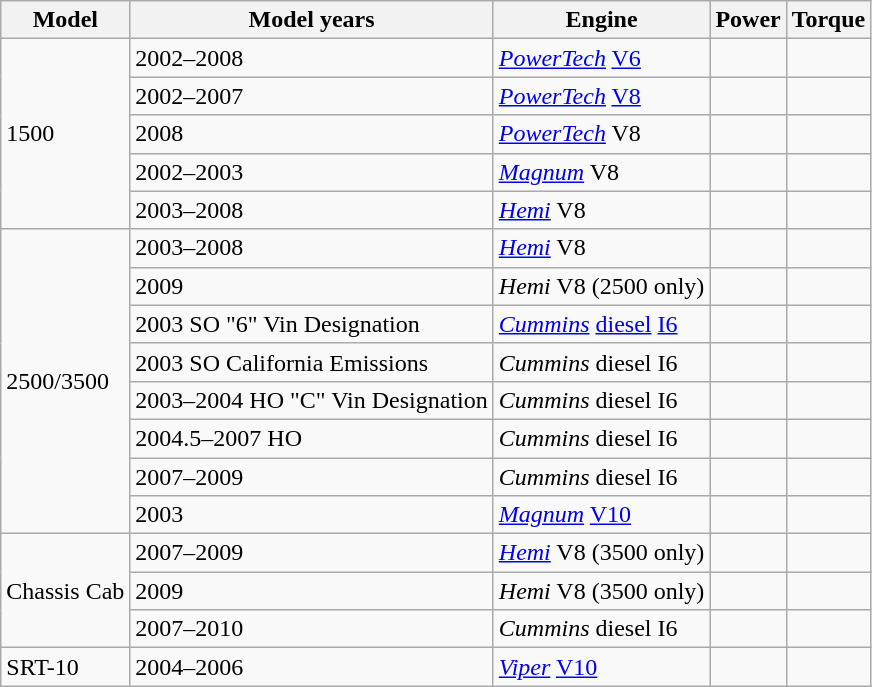<table class=wikitable>
<tr>
<th>Model</th>
<th>Model years</th>
<th>Engine</th>
<th>Power</th>
<th>Torque</th>
</tr>
<tr>
<td rowspan=5>1500</td>
<td>2002–2008</td>
<td> <em><a href='#'>PowerTech</a></em> <a href='#'>V6</a></td>
<td></td>
<td></td>
</tr>
<tr>
<td>2002–2007</td>
<td> <em><a href='#'>PowerTech</a></em> <a href='#'>V8</a></td>
<td></td>
<td></td>
</tr>
<tr>
<td>2008</td>
<td> <em><a href='#'>PowerTech</a></em> V8</td>
<td></td>
<td></td>
</tr>
<tr>
<td>2002–2003</td>
<td> <em><a href='#'>Magnum</a></em> V8</td>
<td></td>
<td></td>
</tr>
<tr>
<td>2003–2008</td>
<td> <em><a href='#'>Hemi</a></em> V8</td>
<td></td>
<td></td>
</tr>
<tr>
<td rowspan="8">2500/3500</td>
<td>2003–2008</td>
<td> <em><a href='#'>Hemi</a></em> V8</td>
<td></td>
<td></td>
</tr>
<tr>
<td>2009</td>
<td> <em>Hemi</em> V8 (2500 only)</td>
<td></td>
<td></td>
</tr>
<tr>
<td>2003 SO "6" Vin Designation</td>
<td> <em><a href='#'>Cummins</a></em> <a href='#'>diesel</a> <a href='#'>I6</a></td>
<td></td>
<td></td>
</tr>
<tr>
<td>2003 SO California Emissions</td>
<td> <em>Cummins</em> diesel I6</td>
<td></td>
<td></td>
</tr>
<tr>
<td>2003–2004 HO "C" Vin Designation</td>
<td> <em>Cummins</em> diesel I6</td>
<td></td>
<td></td>
</tr>
<tr>
<td>2004.5–2007 HO</td>
<td> <em>Cummins</em> diesel I6</td>
<td></td>
<td></td>
</tr>
<tr>
<td>2007–2009</td>
<td> <em>Cummins</em> diesel I6</td>
<td></td>
<td></td>
</tr>
<tr>
<td>2003</td>
<td> <em><a href='#'>Magnum</a></em> <a href='#'>V10</a></td>
<td></td>
<td></td>
</tr>
<tr>
<td rowspan=3>Chassis Cab</td>
<td>2007–2009</td>
<td> <em><a href='#'>Hemi</a></em> V8 (3500 only)</td>
<td></td>
<td></td>
</tr>
<tr>
<td>2009</td>
<td> <em>Hemi</em> V8 (3500 only)</td>
<td></td>
<td></td>
</tr>
<tr>
<td>2007–2010</td>
<td> <em>Cummins</em> diesel I6</td>
<td></td>
<td></td>
</tr>
<tr>
<td>SRT-10</td>
<td>2004–2006</td>
<td> <em><a href='#'>Viper</a></em> <a href='#'>V10</a></td>
<td></td>
<td></td>
</tr>
</table>
